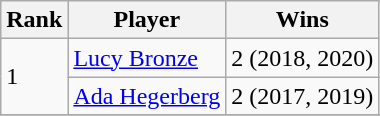<table class="wikitable">
<tr>
<th>Rank</th>
<th>Player</th>
<th>Wins</th>
</tr>
<tr>
<td rowspan=2>1</td>
<td> <a href='#'>Lucy Bronze</a></td>
<td>2 (2018, 2020)</td>
</tr>
<tr>
<td> <a href='#'>Ada Hegerberg</a></td>
<td>2 (2017, 2019)</td>
</tr>
<tr>
</tr>
</table>
